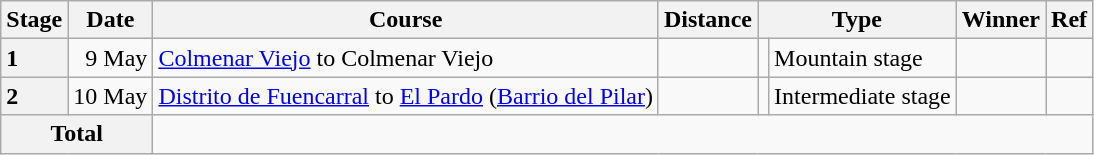<table class="wikitable">
<tr>
<th>Stage</th>
<th>Date</th>
<th>Course</th>
<th>Distance</th>
<th colspan="2">Type</th>
<th>Winner</th>
<th>Ref</th>
</tr>
<tr>
<th style="text-align:left">1</th>
<td align=right>9 May</td>
<td><a href='#'>Colmenar Viejo</a> to Colmenar Viejo</td>
<td style="text-align:center;"></td>
<td></td>
<td>Mountain stage</td>
<td></td>
<td></td>
</tr>
<tr>
<th style="text-align:left">2</th>
<td align=right>10 May</td>
<td><a href='#'>Distrito de Fuencarral</a> to <a href='#'>El Pardo</a> (<a href='#'>Barrio del Pilar</a>)</td>
<td style="text-align:center;"></td>
<td></td>
<td>Intermediate stage</td>
<td></td>
<td></td>
</tr>
<tr>
<th colspan="2">Total</th>
<td colspan="6" style="text-align:center;"></td>
</tr>
</table>
